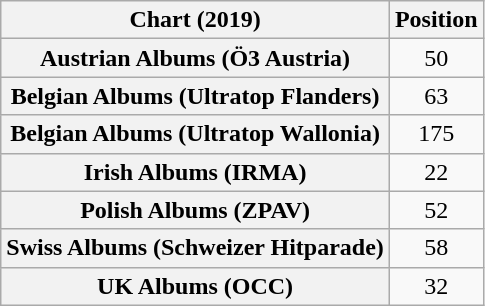<table class="wikitable sortable plainrowheaders" style="text-align:center">
<tr>
<th scope="col">Chart (2019)</th>
<th scope="col">Position</th>
</tr>
<tr>
<th scope="row">Austrian Albums (Ö3 Austria)</th>
<td>50</td>
</tr>
<tr>
<th scope="row">Belgian Albums (Ultratop Flanders)</th>
<td>63</td>
</tr>
<tr>
<th scope="row">Belgian Albums (Ultratop Wallonia)</th>
<td>175</td>
</tr>
<tr>
<th scope="row">Irish Albums (IRMA)</th>
<td>22</td>
</tr>
<tr>
<th scope="row">Polish Albums (ZPAV)</th>
<td>52</td>
</tr>
<tr>
<th scope="row">Swiss Albums (Schweizer Hitparade)</th>
<td>58</td>
</tr>
<tr>
<th scope="row">UK Albums (OCC)</th>
<td>32</td>
</tr>
</table>
